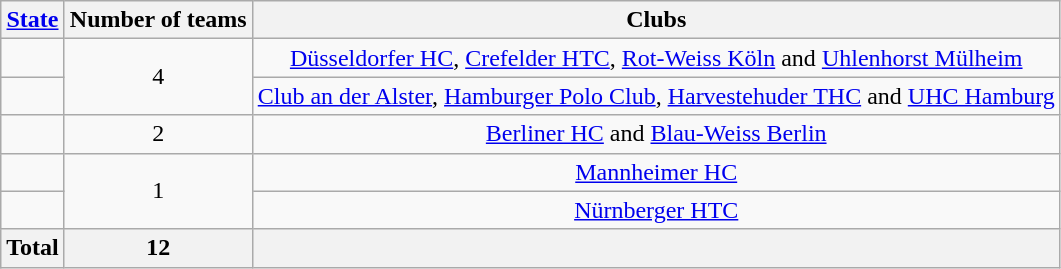<table class="wikitable">
<tr>
<th><a href='#'>State</a></th>
<th>Number of teams</th>
<th>Clubs</th>
</tr>
<tr>
<td></td>
<td align=center rowspan=2>4</td>
<td align=center><a href='#'>Düsseldorfer HC</a>, <a href='#'>Crefelder HTC</a>, <a href='#'>Rot-Weiss Köln</a> and <a href='#'>Uhlenhorst Mülheim</a></td>
</tr>
<tr>
<td></td>
<td align=center><a href='#'>Club an der Alster</a>, <a href='#'>Hamburger Polo Club</a>, <a href='#'>Harvestehuder THC</a> and <a href='#'>UHC Hamburg</a></td>
</tr>
<tr>
<td></td>
<td align=center>2</td>
<td align=center><a href='#'>Berliner HC</a> and <a href='#'>Blau-Weiss Berlin</a></td>
</tr>
<tr>
<td></td>
<td align=center rowspan=2>1</td>
<td align=center><a href='#'>Mannheimer HC</a></td>
</tr>
<tr>
<td></td>
<td align=center><a href='#'>Nürnberger HTC</a></td>
</tr>
<tr>
<th>Total</th>
<th>12</th>
<th></th>
</tr>
</table>
